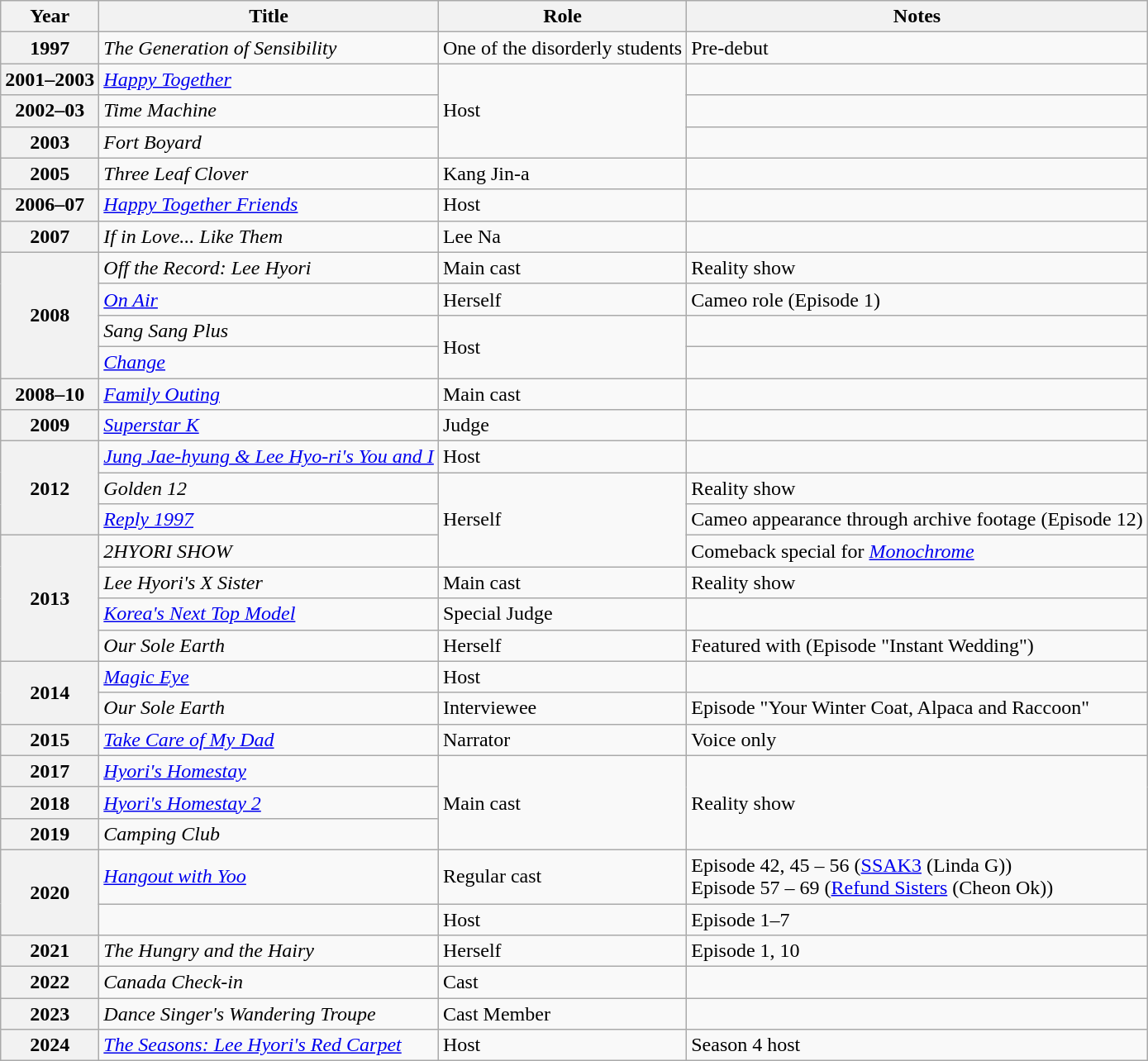<table class="wikitable plainrowheaders">
<tr>
<th scope="col">Year</th>
<th scope="col">Title</th>
<th scope="col">Role</th>
<th scope="col">Notes</th>
</tr>
<tr>
<th scope="row">1997</th>
<td><em>The Generation of Sensibility</em></td>
<td>One of the disorderly students</td>
<td>Pre-debut</td>
</tr>
<tr>
<th scope="row">2001–2003</th>
<td><em><a href='#'>Happy Together</a></em></td>
<td rowspan="3">Host</td>
<td></td>
</tr>
<tr>
<th scope="row">2002–03</th>
<td><em>Time Machine</em></td>
<td></td>
</tr>
<tr>
<th scope="row">2003</th>
<td><em>Fort Boyard</em></td>
<td></td>
</tr>
<tr>
<th scope="row">2005</th>
<td><em>Three Leaf Clover</em></td>
<td>Kang Jin-a</td>
<td></td>
</tr>
<tr>
<th scope="row">2006–07</th>
<td><em><a href='#'>Happy Together Friends</a></em></td>
<td>Host</td>
<td></td>
</tr>
<tr>
<th scope="row">2007</th>
<td><em>If in Love... Like Them</em></td>
<td>Lee Na</td>
<td></td>
</tr>
<tr>
<th scope="row" rowspan="4">2008</th>
<td><em>Off the Record: Lee Hyori</em></td>
<td>Main cast</td>
<td>Reality show</td>
</tr>
<tr>
<td><em><a href='#'>On Air</a></em></td>
<td>Herself</td>
<td>Cameo role (Episode 1)</td>
</tr>
<tr>
<td><em>Sang Sang Plus</em></td>
<td rowspan="2">Host</td>
<td></td>
</tr>
<tr>
<td><em><a href='#'>Change</a></em></td>
<td></td>
</tr>
<tr>
<th scope="row">2008–10</th>
<td><em><a href='#'>Family Outing</a></em></td>
<td>Main cast</td>
<td></td>
</tr>
<tr>
<th scope="row">2009</th>
<td><em><a href='#'>Superstar K</a></em></td>
<td>Judge</td>
<td></td>
</tr>
<tr>
<th scope="row" rowspan="3">2012</th>
<td><em><a href='#'>Jung Jae-hyung & Lee Hyo-ri's You and I</a></em></td>
<td>Host</td>
<td></td>
</tr>
<tr>
<td><em>Golden 12</em></td>
<td rowspan="3">Herself</td>
<td>Reality show</td>
</tr>
<tr>
<td><em><a href='#'>Reply 1997</a></em></td>
<td>Cameo appearance through archive footage (Episode 12)</td>
</tr>
<tr>
<th scope="row" rowspan="4">2013</th>
<td><em>2HYORI SHOW</em></td>
<td>Comeback special for <em><a href='#'>Monochrome</a></em></td>
</tr>
<tr>
<td><em>Lee Hyori's X Sister</em></td>
<td>Main cast</td>
<td>Reality show</td>
</tr>
<tr>
<td><em><a href='#'>Korea's Next Top Model</a></em></td>
<td>Special Judge</td>
<td></td>
</tr>
<tr>
<td><em>Our Sole Earth</em></td>
<td>Herself</td>
<td>Featured with  (Episode "Instant Wedding")</td>
</tr>
<tr>
<th scope="row" rowspan="2">2014</th>
<td><em><a href='#'>Magic Eye</a></em></td>
<td>Host</td>
<td></td>
</tr>
<tr>
<td><em>Our Sole Earth</em></td>
<td>Interviewee</td>
<td>Episode "Your Winter Coat, Alpaca and Raccoon"</td>
</tr>
<tr>
<th scope="row">2015</th>
<td><em><a href='#'>Take Care of My Dad</a></em></td>
<td>Narrator</td>
<td>Voice only</td>
</tr>
<tr>
<th scope="row">2017</th>
<td><em><a href='#'>Hyori's Homestay</a></em></td>
<td rowspan="3">Main cast</td>
<td rowspan="3">Reality show</td>
</tr>
<tr>
<th scope="row">2018</th>
<td><em><a href='#'>Hyori's Homestay 2</a></em></td>
</tr>
<tr>
<th scope="row">2019</th>
<td><em>Camping Club</em></td>
</tr>
<tr>
<th scope="row" rowspan="2">2020</th>
<td><em><a href='#'>Hangout with Yoo</a></em></td>
<td>Regular cast</td>
<td>Episode 42, 45 – 56 (<a href='#'>SSAK3</a> (Linda G))<br>Episode 57 – 69 (<a href='#'>Refund Sisters</a> (Cheon Ok))</td>
</tr>
<tr>
<td><em></em></td>
<td>Host</td>
<td>Episode 1–7</td>
</tr>
<tr>
<th scope="row">2021</th>
<td><em>The Hungry and the Hairy</em></td>
<td>Herself</td>
<td>Episode 1, 10</td>
</tr>
<tr>
<th scope="row">2022</th>
<td><em>Canada Check-in</em></td>
<td>Cast</td>
<td></td>
</tr>
<tr>
<th scope="row">2023</th>
<td><em>Dance Singer's Wandering Troupe</em></td>
<td>Cast Member</td>
<td></td>
</tr>
<tr>
<th scope="row">2024</th>
<td><em><a href='#'>The Seasons: Lee Hyori's Red Carpet</a></em></td>
<td>Host</td>
<td>Season 4 host</td>
</tr>
</table>
